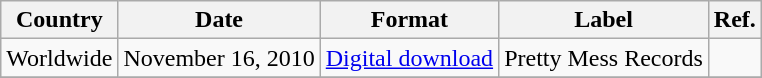<table class="wikitable plainrowheaders">
<tr>
<th scope="col">Country</th>
<th scope="col">Date</th>
<th scope="col">Format</th>
<th scope="col">Label</th>
<th scope="col">Ref.</th>
</tr>
<tr>
<td>Worldwide</td>
<td>November 16, 2010</td>
<td><a href='#'>Digital download</a></td>
<td>Pretty Mess Records</td>
<td></td>
</tr>
<tr>
</tr>
</table>
